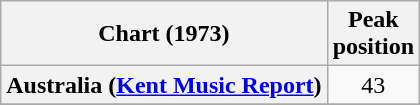<table class="wikitable sortable plainrowheaders" style="text-align:center">
<tr>
<th scope="col">Chart (1973)</th>
<th scope="col">Peak<br>position</th>
</tr>
<tr>
<th scope="row">Australia (<a href='#'>Kent Music Report</a>)</th>
<td style="text-align:center;">43</td>
</tr>
<tr>
</tr>
</table>
